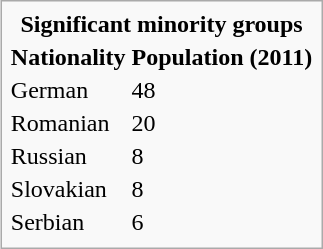<table class="infobox" style="float:center;">
<tr>
<td style="text-align:center;" colspan="2"><strong>Significant minority groups</strong></td>
</tr>
<tr>
<th>Nationality</th>
<th>Population (2011)</th>
</tr>
<tr>
<td>German</td>
<td>48</td>
</tr>
<tr>
<td>Romanian</td>
<td>20</td>
</tr>
<tr>
<td>Russian</td>
<td>8</td>
</tr>
<tr>
<td>Slovakian</td>
<td>8</td>
</tr>
<tr>
<td>Serbian</td>
<td>6</td>
</tr>
<tr>
</tr>
</table>
